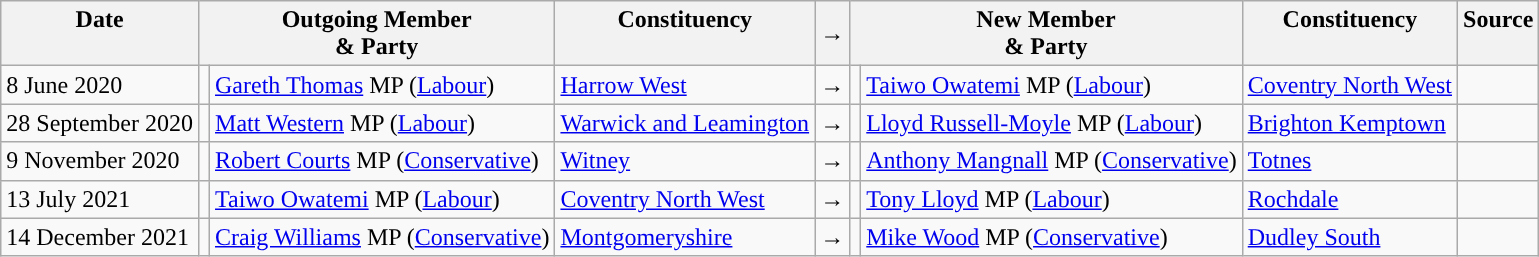<table class="wikitable">
<tr>
<th valign="top">Date</th>
<th colspan="2" valign="top">Outgoing Member<br>& Party</th>
<th valign="top">Constituency</th>
<th>→</th>
<th colspan="2" valign="top">New Member<br>& Party</th>
<th valign="top">Constituency</th>
<th valign="top">Source</th>
</tr>
<tr>
<td nowrap>8 June 2020</td>
<td style="color:inherit;background:"></td>
<td><a href='#'>Gareth Thomas</a> MP (<a href='#'>Labour</a>)</td>
<td><a href='#'>Harrow West</a></td>
<td>→</td>
<td style="color:inherit;background:"></td>
<td><a href='#'>Taiwo Owatemi</a> MP (<a href='#'>Labour</a>)</td>
<td><a href='#'>Coventry North West</a></td>
<td></td>
</tr>
<tr>
<td nowrap>28 September 2020</td>
<td style="color:inherit;background:"></td>
<td><a href='#'>Matt Western</a> MP (<a href='#'>Labour</a>)</td>
<td><a href='#'>Warwick and Leamington</a></td>
<td>→</td>
<td style="color:inherit;background:"></td>
<td><a href='#'>Lloyd Russell-Moyle</a> MP (<a href='#'>Labour</a>)</td>
<td><a href='#'>Brighton Kemptown</a></td>
<td></td>
</tr>
<tr>
<td nowrap>9 November 2020</td>
<td style="color:inherit;background:"></td>
<td><a href='#'>Robert Courts</a> MP (<a href='#'>Conservative</a>)</td>
<td><a href='#'>Witney</a></td>
<td>→</td>
<td style="color:inherit;background:"></td>
<td><a href='#'>Anthony Mangnall</a> MP (<a href='#'>Conservative</a>)</td>
<td><a href='#'>Totnes</a></td>
<td></td>
</tr>
<tr>
<td nowrap>13 July 2021</td>
<td style="color:inherit;background:"></td>
<td><a href='#'>Taiwo Owatemi</a> MP (<a href='#'>Labour</a>)</td>
<td><a href='#'>Coventry North West</a></td>
<td>→</td>
<td style="color:inherit;background:"></td>
<td><a href='#'>Tony Lloyd</a> MP (<a href='#'>Labour</a>)</td>
<td><a href='#'>Rochdale</a></td>
<td></td>
</tr>
<tr>
<td nowrap>14 December 2021</td>
<td style="color:inherit;background:"></td>
<td><a href='#'>Craig Williams</a> MP (<a href='#'>Conservative</a>)</td>
<td><a href='#'>Montgomeryshire</a></td>
<td>→</td>
<td style="color:inherit;background:"></td>
<td><a href='#'>Mike Wood</a> MP (<a href='#'>Conservative</a>)</td>
<td><a href='#'>Dudley South</a></td>
<td></td>
</tr>
</table>
